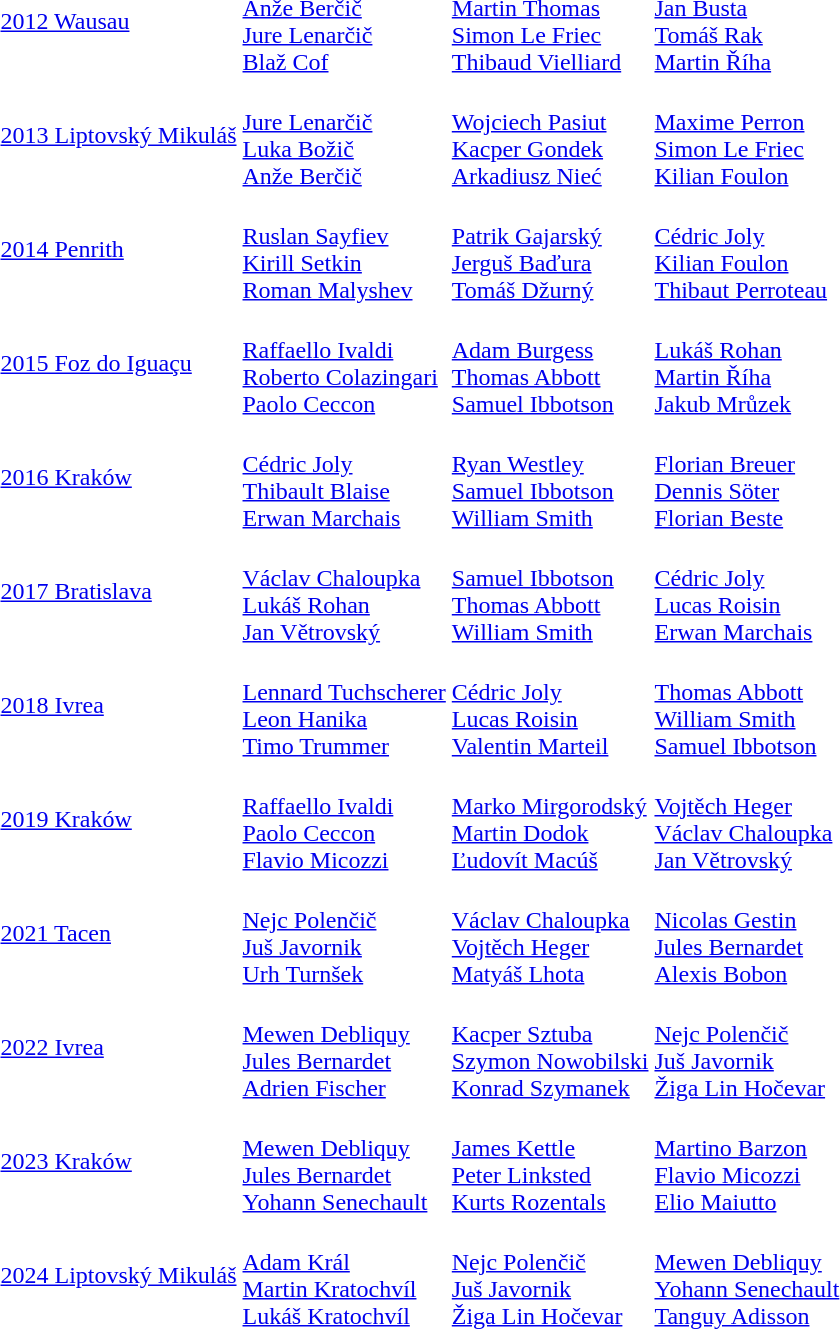<table>
<tr>
<td><a href='#'>2012 Wausau</a></td>
<td><br><a href='#'>Anže Berčič</a><br><a href='#'>Jure Lenarčič</a><br><a href='#'>Blaž Cof</a></td>
<td><br><a href='#'>Martin Thomas</a><br><a href='#'>Simon Le Friec</a><br><a href='#'>Thibaud Vielliard</a></td>
<td><br><a href='#'>Jan Busta</a><br><a href='#'>Tomáš Rak</a><br><a href='#'>Martin Říha</a></td>
</tr>
<tr>
<td><a href='#'>2013 Liptovský Mikuláš</a></td>
<td><br><a href='#'>Jure Lenarčič</a><br><a href='#'>Luka Božič</a><br><a href='#'>Anže Berčič</a></td>
<td><br><a href='#'>Wojciech Pasiut</a><br><a href='#'>Kacper Gondek</a><br><a href='#'>Arkadiusz Nieć</a></td>
<td><br><a href='#'>Maxime Perron</a><br><a href='#'>Simon Le Friec</a><br><a href='#'>Kilian Foulon</a></td>
</tr>
<tr>
<td><a href='#'>2014 Penrith</a></td>
<td><br><a href='#'>Ruslan Sayfiev</a><br><a href='#'>Kirill Setkin</a><br><a href='#'>Roman Malyshev</a></td>
<td><br><a href='#'>Patrik Gajarský</a><br><a href='#'>Jerguš Baďura</a><br><a href='#'>Tomáš Džurný</a></td>
<td><br><a href='#'>Cédric Joly</a><br><a href='#'>Kilian Foulon</a><br><a href='#'>Thibaut Perroteau</a></td>
</tr>
<tr>
<td><a href='#'>2015 Foz do Iguaçu</a></td>
<td><br><a href='#'>Raffaello Ivaldi</a><br><a href='#'>Roberto Colazingari</a><br><a href='#'>Paolo Ceccon</a></td>
<td><br><a href='#'>Adam Burgess</a><br><a href='#'>Thomas Abbott</a><br><a href='#'>Samuel Ibbotson</a></td>
<td><br><a href='#'>Lukáš Rohan</a><br><a href='#'>Martin Říha</a><br><a href='#'>Jakub Mrůzek</a></td>
</tr>
<tr>
<td><a href='#'>2016 Kraków</a></td>
<td><br><a href='#'>Cédric Joly</a><br><a href='#'>Thibault Blaise</a><br><a href='#'>Erwan Marchais</a></td>
<td><br><a href='#'>Ryan Westley</a><br><a href='#'>Samuel Ibbotson</a><br><a href='#'>William Smith</a></td>
<td><br><a href='#'>Florian Breuer</a><br><a href='#'>Dennis Söter</a><br><a href='#'>Florian Beste</a></td>
</tr>
<tr>
<td><a href='#'>2017 Bratislava</a></td>
<td><br><a href='#'>Václav Chaloupka</a><br><a href='#'>Lukáš Rohan</a><br><a href='#'>Jan Větrovský</a></td>
<td><br><a href='#'>Samuel Ibbotson</a><br><a href='#'>Thomas Abbott</a><br><a href='#'>William Smith</a></td>
<td><br><a href='#'>Cédric Joly</a><br><a href='#'>Lucas Roisin</a><br><a href='#'>Erwan Marchais</a></td>
</tr>
<tr>
<td><a href='#'>2018 Ivrea</a></td>
<td><br><a href='#'>Lennard Tuchscherer</a><br><a href='#'>Leon Hanika</a><br><a href='#'>Timo Trummer</a></td>
<td><br><a href='#'>Cédric Joly</a><br><a href='#'>Lucas Roisin</a><br><a href='#'>Valentin Marteil</a></td>
<td><br><a href='#'>Thomas Abbott</a><br><a href='#'>William Smith</a><br><a href='#'>Samuel Ibbotson</a></td>
</tr>
<tr>
<td><a href='#'>2019 Kraków</a></td>
<td><br><a href='#'>Raffaello Ivaldi</a><br><a href='#'>Paolo Ceccon</a><br><a href='#'>Flavio Micozzi</a></td>
<td><br><a href='#'>Marko Mirgorodský</a><br><a href='#'>Martin Dodok</a><br><a href='#'>Ľudovít Macúš</a></td>
<td><br><a href='#'>Vojtěch Heger</a><br><a href='#'>Václav Chaloupka</a><br><a href='#'>Jan Větrovský</a></td>
</tr>
<tr>
<td><a href='#'>2021 Tacen</a></td>
<td><br><a href='#'>Nejc Polenčič</a><br><a href='#'>Juš Javornik</a><br><a href='#'>Urh Turnšek</a></td>
<td><br><a href='#'>Václav Chaloupka</a><br><a href='#'>Vojtěch Heger</a><br><a href='#'>Matyáš Lhota</a></td>
<td><br><a href='#'>Nicolas Gestin</a><br><a href='#'>Jules Bernardet</a><br><a href='#'>Alexis Bobon</a></td>
</tr>
<tr>
<td><a href='#'>2022 Ivrea</a></td>
<td><br><a href='#'>Mewen Debliquy</a><br><a href='#'>Jules Bernardet</a><br><a href='#'>Adrien Fischer</a></td>
<td><br><a href='#'>Kacper Sztuba</a><br><a href='#'>Szymon Nowobilski</a><br><a href='#'>Konrad Szymanek</a></td>
<td><br><a href='#'>Nejc Polenčič</a><br><a href='#'>Juš Javornik</a><br><a href='#'>Žiga Lin Hočevar</a></td>
</tr>
<tr>
<td><a href='#'>2023 Kraków</a></td>
<td><br><a href='#'>Mewen Debliquy</a><br><a href='#'>Jules Bernardet</a><br><a href='#'>Yohann Senechault</a></td>
<td><br><a href='#'>James Kettle</a><br><a href='#'>Peter Linksted</a><br><a href='#'>Kurts Rozentals</a></td>
<td><br><a href='#'>Martino Barzon</a><br><a href='#'>Flavio Micozzi</a><br><a href='#'>Elio Maiutto</a></td>
</tr>
<tr>
<td><a href='#'>2024 Liptovský Mikuláš</a></td>
<td><br><a href='#'>Adam Král</a><br><a href='#'>Martin Kratochvíl</a><br><a href='#'>Lukáš Kratochvíl</a></td>
<td><br><a href='#'>Nejc Polenčič</a><br><a href='#'>Juš Javornik</a><br><a href='#'>Žiga Lin Hočevar</a></td>
<td><br><a href='#'>Mewen Debliquy</a><br><a href='#'>Yohann Senechault</a><br><a href='#'>Tanguy Adisson</a></td>
</tr>
</table>
